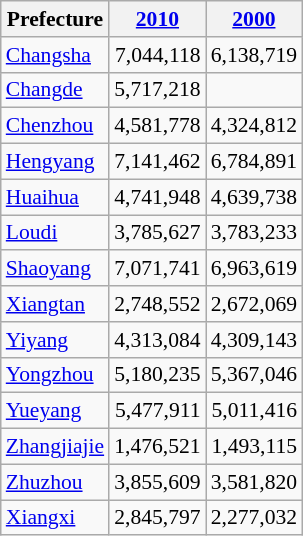<table class="wikitable sortable" style="font-size:90%;" align="center">
<tr>
<th>Prefecture</th>
<th><a href='#'>2010</a></th>
<th><a href='#'>2000</a></th>
</tr>
<tr --------->
<td><a href='#'>Changsha</a></td>
<td style="text-align: right;">7,044,118</td>
<td style="text-align: right;">6,138,719</td>
</tr>
<tr --------->
<td><a href='#'>Changde</a></td>
<td style="text-align: right;">5,717,218</td>
<td style="text-align: right;"></td>
</tr>
<tr --------->
<td><a href='#'>Chenzhou</a></td>
<td style="text-align: right;">4,581,778</td>
<td style="text-align: right;">4,324,812</td>
</tr>
<tr --------->
<td><a href='#'>Hengyang</a></td>
<td style="text-align: right;">7,141,462</td>
<td style="text-align: right;">6,784,891</td>
</tr>
<tr --------->
<td><a href='#'>Huaihua</a></td>
<td style="text-align: right;">4,741,948</td>
<td style="text-align: right;">4,639,738</td>
</tr>
<tr --------->
<td><a href='#'>Loudi</a></td>
<td style="text-align: right;">3,785,627</td>
<td style="text-align: right;">3,783,233</td>
</tr>
<tr --------->
<td><a href='#'>Shaoyang</a></td>
<td style="text-align: right;">7,071,741</td>
<td style="text-align: right;">6,963,619</td>
</tr>
<tr --------->
<td><a href='#'>Xiangtan</a></td>
<td style="text-align: right;">2,748,552</td>
<td style="text-align: right;">2,672,069</td>
</tr>
<tr --------->
<td><a href='#'>Yiyang</a></td>
<td style="text-align: right;">4,313,084</td>
<td style="text-align: right;">4,309,143</td>
</tr>
<tr --------->
<td><a href='#'>Yongzhou</a></td>
<td style="text-align: right;">5,180,235</td>
<td style="text-align: right;">5,367,046</td>
</tr>
<tr --------->
<td><a href='#'>Yueyang</a></td>
<td style="text-align: right;">5,477,911</td>
<td style="text-align: right;">5,011,416</td>
</tr>
<tr --------->
<td><a href='#'>Zhangjiajie</a></td>
<td style="text-align: right;">1,476,521</td>
<td style="text-align: right;">1,493,115</td>
</tr>
<tr --------->
<td><a href='#'>Zhuzhou</a></td>
<td style="text-align: right;">3,855,609</td>
<td style="text-align: right;">3,581,820</td>
</tr>
<tr --------->
<td><a href='#'>Xiangxi</a></td>
<td style="text-align: right;">2,845,797</td>
<td style="text-align: right;">2,277,032</td>
</tr>
</table>
